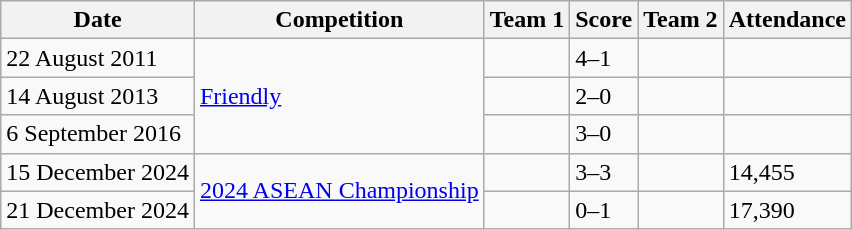<table class="wikitable">
<tr>
<th>Date</th>
<th>Competition</th>
<th>Team 1</th>
<th>Score</th>
<th>Team 2</th>
<th>Attendance</th>
</tr>
<tr>
<td>22 August 2011</td>
<td rowspan="3"><a href='#'>Friendly</a></td>
<td></td>
<td>4–1</td>
<td></td>
<td></td>
</tr>
<tr>
<td>14 August 2013</td>
<td></td>
<td>2–0</td>
<td></td>
<td></td>
</tr>
<tr>
<td>6 September 2016</td>
<td></td>
<td>3–0</td>
<td></td>
<td></td>
</tr>
<tr>
<td>15 December 2024</td>
<td rowspan="2"><a href='#'>2024 ASEAN Championship</a></td>
<td></td>
<td>3–3</td>
<td></td>
<td>14,455</td>
</tr>
<tr>
<td>21 December 2024</td>
<td></td>
<td>0–1</td>
<td></td>
<td>17,390</td>
</tr>
</table>
